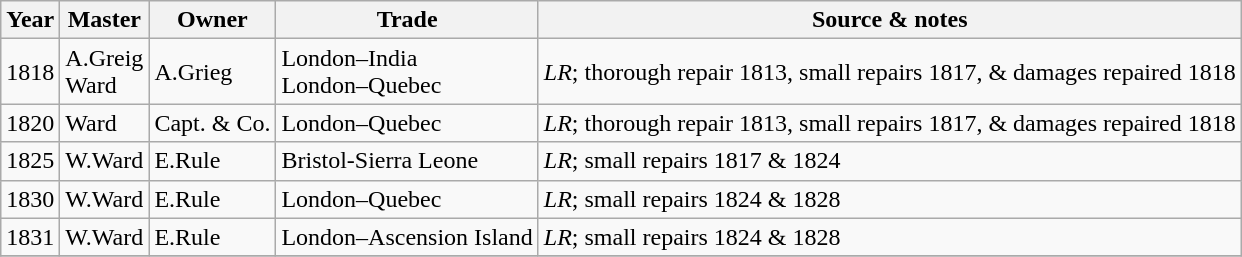<table class=" wikitable">
<tr>
<th>Year</th>
<th>Master</th>
<th>Owner</th>
<th>Trade</th>
<th>Source & notes</th>
</tr>
<tr>
<td>1818</td>
<td>A.Greig<br>Ward</td>
<td>A.Grieg</td>
<td>London–India<br>London–Quebec</td>
<td><em>LR</em>; thorough repair 1813, small repairs 1817, & damages repaired 1818</td>
</tr>
<tr>
<td>1820</td>
<td>Ward</td>
<td>Capt. & Co.</td>
<td>London–Quebec</td>
<td><em>LR</em>; thorough repair 1813, small repairs 1817, & damages repaired 1818</td>
</tr>
<tr>
<td>1825</td>
<td>W.Ward</td>
<td>E.Rule</td>
<td>Bristol-Sierra Leone</td>
<td><em>LR</em>; small repairs 1817 & 1824</td>
</tr>
<tr>
<td>1830</td>
<td>W.Ward</td>
<td>E.Rule</td>
<td>London–Quebec</td>
<td><em>LR</em>; small repairs 1824 & 1828</td>
</tr>
<tr>
<td>1831</td>
<td>W.Ward</td>
<td>E.Rule</td>
<td>London–Ascension Island</td>
<td><em>LR</em>; small repairs 1824 & 1828</td>
</tr>
<tr>
</tr>
</table>
